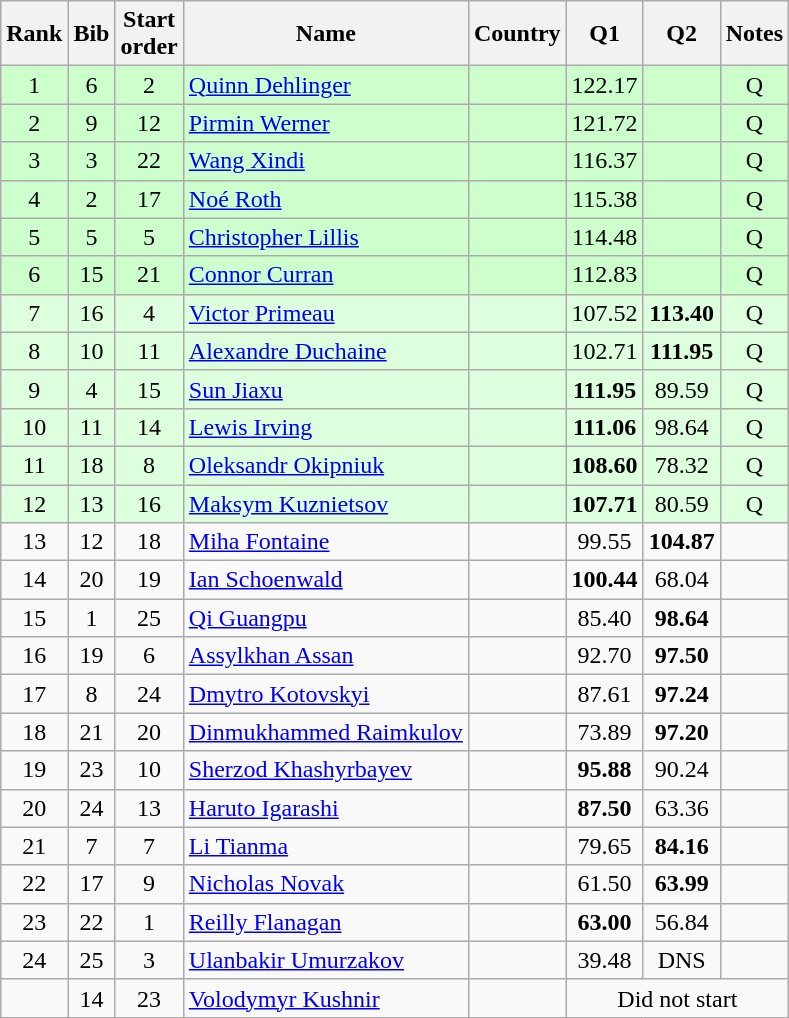<table class="wikitable sortable" style="text-align:center">
<tr>
<th>Rank</th>
<th>Bib</th>
<th>Start<br>order</th>
<th>Name</th>
<th>Country</th>
<th>Q1</th>
<th>Q2</th>
<th>Notes</th>
</tr>
<tr bgcolor=ccffcc>
<td>1</td>
<td>6</td>
<td>2</td>
<td align=left><a href='#'>Quinn Dehlinger</a></td>
<td align=left></td>
<td>122.17</td>
<td></td>
<td>Q</td>
</tr>
<tr bgcolor=ccffcc>
<td>2</td>
<td>9</td>
<td>12</td>
<td align=left><a href='#'>Pirmin Werner</a></td>
<td align=left></td>
<td>121.72</td>
<td></td>
<td>Q</td>
</tr>
<tr bgcolor=ccffcc>
<td>3</td>
<td>3</td>
<td>22</td>
<td align=left><a href='#'>Wang Xindi</a></td>
<td align=left></td>
<td>116.37</td>
<td></td>
<td>Q</td>
</tr>
<tr bgcolor=ccffcc>
<td>4</td>
<td>2</td>
<td>17</td>
<td align=left><a href='#'>Noé Roth</a></td>
<td align=left></td>
<td>115.38</td>
<td></td>
<td>Q</td>
</tr>
<tr bgcolor=ccffcc>
<td>5</td>
<td>5</td>
<td>5</td>
<td align=left><a href='#'>Christopher Lillis</a></td>
<td align=left></td>
<td>114.48</td>
<td></td>
<td>Q</td>
</tr>
<tr bgcolor=ccffcc>
<td>6</td>
<td>15</td>
<td>21</td>
<td align=left><a href='#'>Connor Curran</a></td>
<td align=left></td>
<td>112.83</td>
<td></td>
<td>Q</td>
</tr>
<tr bgcolor=ddffdd>
<td>7</td>
<td>16</td>
<td>4</td>
<td align=left><a href='#'>Victor Primeau</a></td>
<td align=left></td>
<td>107.52</td>
<td><strong>113.40</strong></td>
<td>Q</td>
</tr>
<tr bgcolor=ddffdd>
<td>8</td>
<td>10</td>
<td>11</td>
<td align=left><a href='#'>Alexandre Duchaine</a></td>
<td align=left></td>
<td>102.71</td>
<td><strong>111.95</strong></td>
<td>Q</td>
</tr>
<tr bgcolor=ddffdd>
<td>9</td>
<td>4</td>
<td>15</td>
<td align=left><a href='#'>Sun Jiaxu</a></td>
<td align=left></td>
<td><strong>111.95</strong></td>
<td>89.59</td>
<td>Q</td>
</tr>
<tr bgcolor=ddffdd>
<td>10</td>
<td>11</td>
<td>14</td>
<td align=left><a href='#'>Lewis Irving</a></td>
<td align=left></td>
<td><strong>111.06</strong></td>
<td>98.64</td>
<td>Q</td>
</tr>
<tr bgcolor=ddffdd>
<td>11</td>
<td>18</td>
<td>8</td>
<td align=left><a href='#'>Oleksandr Okipniuk</a></td>
<td align=left></td>
<td><strong>108.60</strong></td>
<td>78.32</td>
<td>Q</td>
</tr>
<tr bgcolor=ddffdd>
<td>12</td>
<td>13</td>
<td>16</td>
<td align=left><a href='#'>Maksym Kuznietsov</a></td>
<td align=left></td>
<td><strong>107.71</strong></td>
<td>80.59</td>
<td>Q</td>
</tr>
<tr>
<td>13</td>
<td>12</td>
<td>18</td>
<td align=left><a href='#'>Miha Fontaine</a></td>
<td align=left></td>
<td>99.55</td>
<td><strong>104.87</strong></td>
<td></td>
</tr>
<tr>
<td>14</td>
<td>20</td>
<td>19</td>
<td align=left><a href='#'>Ian Schoenwald</a></td>
<td align=left></td>
<td><strong>100.44</strong></td>
<td>68.04</td>
<td></td>
</tr>
<tr>
<td>15</td>
<td>1</td>
<td>25</td>
<td align=left><a href='#'>Qi Guangpu</a></td>
<td align=left></td>
<td>85.40</td>
<td><strong>98.64</strong></td>
<td></td>
</tr>
<tr>
<td>16</td>
<td>19</td>
<td>6</td>
<td align=left><a href='#'>Assylkhan Assan</a></td>
<td align=left></td>
<td>92.70</td>
<td><strong>97.50</strong></td>
<td></td>
</tr>
<tr>
<td>17</td>
<td>8</td>
<td>24</td>
<td align=left><a href='#'>Dmytro Kotovskyi</a></td>
<td align=left></td>
<td>87.61</td>
<td><strong>97.24</strong></td>
<td></td>
</tr>
<tr>
<td>18</td>
<td>21</td>
<td>20</td>
<td align=left><a href='#'>Dinmukhammed Raimkulov</a></td>
<td align=left></td>
<td>73.89</td>
<td><strong>97.20</strong></td>
<td></td>
</tr>
<tr>
<td>19</td>
<td>23</td>
<td>10</td>
<td align=left><a href='#'>Sherzod Khashyrbayev</a></td>
<td align=left></td>
<td><strong>95.88</strong></td>
<td>90.24</td>
<td></td>
</tr>
<tr>
<td>20</td>
<td>24</td>
<td>13</td>
<td align=left><a href='#'>Haruto Igarashi</a></td>
<td align=left></td>
<td><strong>87.50</strong></td>
<td>63.36</td>
<td></td>
</tr>
<tr>
<td>21</td>
<td>7</td>
<td>7</td>
<td align=left><a href='#'>Li Tianma</a></td>
<td align=left></td>
<td>79.65</td>
<td><strong>84.16</strong></td>
<td></td>
</tr>
<tr>
<td>22</td>
<td>17</td>
<td>9</td>
<td align=left><a href='#'>Nicholas Novak</a></td>
<td align=left></td>
<td>61.50</td>
<td><strong>63.99</strong></td>
<td></td>
</tr>
<tr>
<td>23</td>
<td>22</td>
<td>1</td>
<td align=left><a href='#'>Reilly Flanagan</a></td>
<td align=left></td>
<td><strong>63.00</strong></td>
<td>56.84</td>
<td></td>
</tr>
<tr>
<td>24</td>
<td>25</td>
<td>3</td>
<td align=left><a href='#'>Ulanbakir Umurzakov</a></td>
<td align=left></td>
<td>39.48</td>
<td>DNS</td>
<td></td>
</tr>
<tr>
<td></td>
<td>14</td>
<td>23</td>
<td align=left><a href='#'>Volodymyr Kushnir</a></td>
<td align=left></td>
<td colspan=3>Did not start</td>
</tr>
</table>
